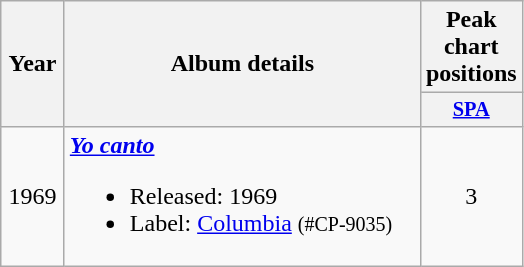<table class="wikitable" style="text-align:center;">
<tr>
<th rowspan="2" style="width:35px;">Year</th>
<th rowspan="2" style="width:230px;">Album details</th>
<th colspan="1">Peak chart positions</th>
</tr>
<tr>
<th style="width:3em;font-size:85%"><a href='#'>SPA</a><br></th>
</tr>
<tr>
<td>1969</td>
<td align="left"><strong><em><a href='#'>Yo canto</a></em></strong><br><ul><li>Released: 1969</li><li>Label: <a href='#'>Columbia</a> <small>(#CP-9035)</small></li></ul></td>
<td>3</td>
</tr>
</table>
